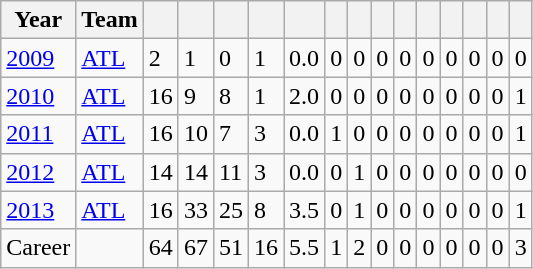<table class="wikitable sortable">
<tr>
<th>Year</th>
<th>Team</th>
<th></th>
<th></th>
<th></th>
<th></th>
<th></th>
<th></th>
<th></th>
<th></th>
<th></th>
<th></th>
<th></th>
<th></th>
<th></th>
<th></th>
</tr>
<tr>
<td><a href='#'>2009</a></td>
<td><a href='#'>ATL</a></td>
<td>2</td>
<td>1</td>
<td>0</td>
<td>1</td>
<td>0.0</td>
<td>0</td>
<td>0</td>
<td>0</td>
<td>0</td>
<td>0</td>
<td>0</td>
<td>0</td>
<td>0</td>
<td>0</td>
</tr>
<tr>
<td><a href='#'>2010</a></td>
<td><a href='#'>ATL</a></td>
<td>16</td>
<td>9</td>
<td>8</td>
<td>1</td>
<td>2.0</td>
<td>0</td>
<td>0</td>
<td>0</td>
<td>0</td>
<td>0</td>
<td>0</td>
<td>0</td>
<td>0</td>
<td>1</td>
</tr>
<tr>
<td><a href='#'>2011</a></td>
<td><a href='#'>ATL</a></td>
<td>16</td>
<td>10</td>
<td>7</td>
<td>3</td>
<td>0.0</td>
<td>1</td>
<td>0</td>
<td>0</td>
<td>0</td>
<td>0</td>
<td>0</td>
<td>0</td>
<td>0</td>
<td>1</td>
</tr>
<tr>
<td><a href='#'>2012</a></td>
<td><a href='#'>ATL</a></td>
<td>14</td>
<td>14</td>
<td>11</td>
<td>3</td>
<td>0.0</td>
<td>0</td>
<td>1</td>
<td>0</td>
<td>0</td>
<td>0</td>
<td>0</td>
<td>0</td>
<td>0</td>
<td>0</td>
</tr>
<tr>
<td><a href='#'>2013</a></td>
<td><a href='#'>ATL</a></td>
<td>16</td>
<td>33</td>
<td>25</td>
<td>8</td>
<td>3.5</td>
<td>0</td>
<td>1</td>
<td>0</td>
<td>0</td>
<td>0</td>
<td>0</td>
<td>0</td>
<td>0</td>
<td>1</td>
</tr>
<tr>
<td>Career</td>
<td></td>
<td>64</td>
<td>67</td>
<td>51</td>
<td>16</td>
<td>5.5</td>
<td>1</td>
<td>2</td>
<td>0</td>
<td>0</td>
<td>0</td>
<td>0</td>
<td>0</td>
<td>0</td>
<td>3</td>
</tr>
</table>
